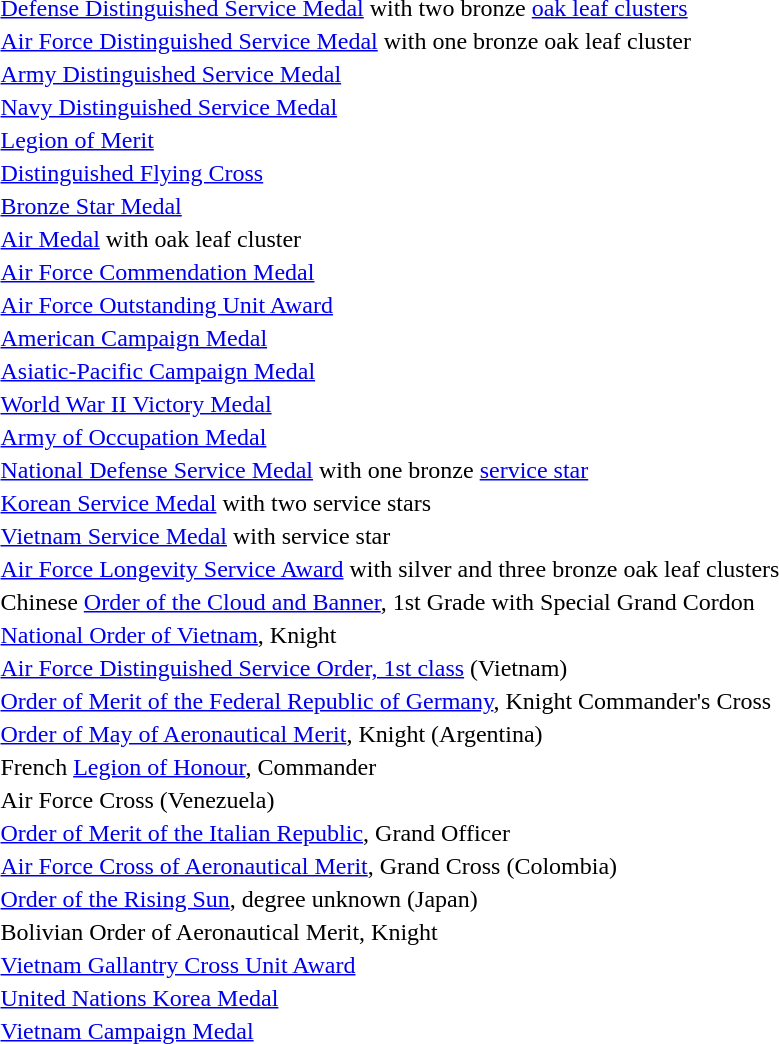<table>
<tr>
<td></td>
<td><a href='#'>Defense Distinguished Service Medal</a> with two bronze <a href='#'>oak leaf clusters</a></td>
</tr>
<tr>
<td></td>
<td><a href='#'>Air Force Distinguished Service Medal</a> with one bronze oak leaf cluster</td>
</tr>
<tr>
<td></td>
<td><a href='#'>Army Distinguished Service Medal</a></td>
</tr>
<tr>
<td></td>
<td><a href='#'>Navy Distinguished Service Medal</a></td>
</tr>
<tr>
<td></td>
<td><a href='#'>Legion of Merit</a></td>
</tr>
<tr>
<td></td>
<td><a href='#'>Distinguished Flying Cross</a></td>
</tr>
<tr>
<td></td>
<td><a href='#'>Bronze Star Medal</a></td>
</tr>
<tr>
<td></td>
<td><a href='#'>Air Medal</a> with oak leaf cluster</td>
</tr>
<tr>
<td></td>
<td><a href='#'>Air Force Commendation Medal</a></td>
</tr>
<tr>
<td></td>
<td><a href='#'>Air Force Outstanding Unit Award</a></td>
</tr>
<tr>
<td></td>
<td><a href='#'>American Campaign Medal</a></td>
</tr>
<tr>
<td></td>
<td><a href='#'>Asiatic-Pacific Campaign Medal</a></td>
</tr>
<tr>
<td></td>
<td><a href='#'>World War II Victory Medal</a></td>
</tr>
<tr>
<td></td>
<td><a href='#'>Army of Occupation Medal</a></td>
</tr>
<tr>
<td></td>
<td><a href='#'>National Defense Service Medal</a> with one bronze <a href='#'>service star</a></td>
</tr>
<tr>
<td></td>
<td><a href='#'>Korean Service Medal</a> with two service stars</td>
</tr>
<tr>
<td></td>
<td><a href='#'>Vietnam Service Medal</a> with service star</td>
</tr>
<tr>
<td></td>
<td><a href='#'>Air Force Longevity Service Award</a> with silver and three bronze oak leaf clusters</td>
</tr>
<tr>
<td></td>
<td>Chinese <a href='#'>Order of the Cloud and Banner</a>, 1st Grade with Special Grand Cordon</td>
</tr>
<tr>
<td></td>
<td><a href='#'>National Order of Vietnam</a>, Knight</td>
</tr>
<tr>
<td></td>
<td><a href='#'>Air Force Distinguished Service Order, 1st class</a> (Vietnam)</td>
</tr>
<tr>
<td></td>
<td><a href='#'>Order of Merit of the Federal Republic of Germany</a>, Knight Commander's Cross</td>
</tr>
<tr>
<td></td>
<td><a href='#'>Order of May of Aeronautical Merit</a>, Knight (Argentina)</td>
</tr>
<tr>
<td></td>
<td>French <a href='#'>Legion of Honour</a>, Commander</td>
</tr>
<tr>
<td></td>
<td>Air Force Cross (Venezuela)</td>
</tr>
<tr>
<td></td>
<td><a href='#'>Order of Merit of the Italian Republic</a>, Grand Officer</td>
</tr>
<tr>
<td></td>
<td><a href='#'>Air Force Cross of Aeronautical Merit</a>, Grand Cross (Colombia)</td>
</tr>
<tr>
<td></td>
<td><a href='#'>Order of the Rising Sun</a>, degree unknown (Japan)</td>
</tr>
<tr>
<td></td>
<td>Bolivian Order of Aeronautical Merit, Knight</td>
</tr>
<tr>
<td></td>
<td><a href='#'>Vietnam Gallantry Cross Unit Award</a></td>
</tr>
<tr>
<td></td>
<td><a href='#'>United Nations Korea Medal</a></td>
</tr>
<tr>
<td></td>
<td><a href='#'>Vietnam Campaign Medal</a></td>
</tr>
</table>
